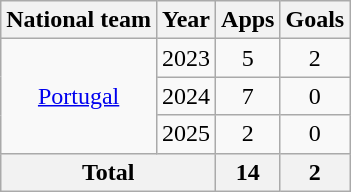<table class="wikitable" style="text-align:center">
<tr>
<th>National team</th>
<th>Year</th>
<th>Apps</th>
<th>Goals</th>
</tr>
<tr>
<td rowspan="3"><a href='#'>Portugal</a></td>
<td>2023</td>
<td>5</td>
<td>2</td>
</tr>
<tr>
<td>2024</td>
<td>7</td>
<td>0</td>
</tr>
<tr>
<td>2025</td>
<td>2</td>
<td>0</td>
</tr>
<tr>
<th colspan="2">Total</th>
<th>14</th>
<th>2</th>
</tr>
</table>
